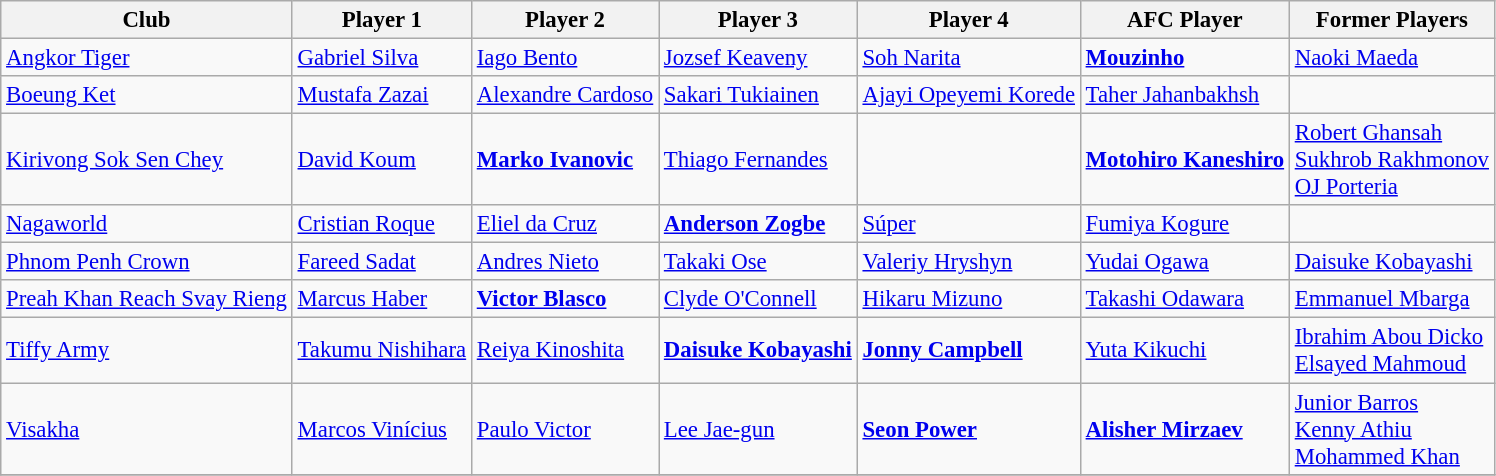<table class="wikitable" style="font-size:95%;">
<tr>
<th>Club</th>
<th>Player 1</th>
<th>Player 2</th>
<th>Player 3</th>
<th>Player 4</th>
<th>AFC Player</th>
<th>Former Players</th>
</tr>
<tr>
<td><a href='#'>Angkor Tiger</a></td>
<td> <a href='#'>Gabriel Silva</a></td>
<td> <a href='#'>Iago Bento</a></td>
<td> <a href='#'>Jozsef Keaveny</a></td>
<td> <a href='#'>Soh Narita</a></td>
<td> <strong><a href='#'>Mouzinho</a></strong></td>
<td> <a href='#'>Naoki Maeda</a></td>
</tr>
<tr>
<td><a href='#'>Boeung Ket</a></td>
<td> <a href='#'>Mustafa Zazai</a></td>
<td> <a href='#'>Alexandre Cardoso</a></td>
<td> <a href='#'>Sakari Tukiainen</a></td>
<td> <a href='#'>Ajayi Opeyemi Korede</a></td>
<td> <a href='#'>Taher Jahanbakhsh</a></td>
<td></td>
</tr>
<tr>
<td><a href='#'>Kirivong Sok Sen Chey</a></td>
<td> <a href='#'>David Koum</a></td>
<td> <strong><a href='#'>Marko Ivanovic</a></strong></td>
<td> <a href='#'>Thiago Fernandes</a></td>
<td></td>
<td> <strong><a href='#'>Motohiro Kaneshiro</a></strong></td>
<td> <a href='#'>Robert Ghansah</a><br> <a href='#'>Sukhrob Rakhmonov</a><br> <a href='#'>OJ Porteria</a></td>
</tr>
<tr>
<td><a href='#'>Nagaworld</a></td>
<td> <a href='#'>Cristian Roque</a></td>
<td> <a href='#'>Eliel da Cruz</a></td>
<td> <strong><a href='#'>Anderson Zogbe</a></strong></td>
<td> <a href='#'>Súper</a></td>
<td> <a href='#'>Fumiya Kogure</a></td>
<td></td>
</tr>
<tr>
<td><a href='#'>Phnom Penh Crown</a></td>
<td> <a href='#'>Fareed Sadat</a></td>
<td> <a href='#'>Andres Nieto</a></td>
<td> <a href='#'>Takaki Ose</a></td>
<td> <a href='#'>Valeriy Hryshyn</a></td>
<td> <a href='#'>Yudai Ogawa</a></td>
<td> <a href='#'>Daisuke Kobayashi</a></td>
</tr>
<tr>
<td><a href='#'>Preah Khan Reach Svay Rieng</a></td>
<td> <a href='#'>Marcus Haber</a></td>
<td> <strong><a href='#'>Victor Blasco</a></strong></td>
<td> <a href='#'>Clyde O'Connell</a></td>
<td> <a href='#'>Hikaru Mizuno</a></td>
<td> <a href='#'>Takashi Odawara</a></td>
<td> <a href='#'>Emmanuel Mbarga</a></td>
</tr>
<tr>
<td><a href='#'>Tiffy Army</a></td>
<td> <a href='#'>Takumu Nishihara</a></td>
<td> <a href='#'>Reiya Kinoshita</a></td>
<td> <strong><a href='#'>Daisuke Kobayashi</a></strong></td>
<td> <strong><a href='#'>Jonny Campbell</a></strong></td>
<td> <a href='#'>Yuta Kikuchi</a></td>
<td> <a href='#'>Ibrahim Abou Dicko</a><br> <a href='#'>Elsayed Mahmoud</a></td>
</tr>
<tr>
<td><a href='#'>Visakha</a></td>
<td> <a href='#'>Marcos Vinícius</a></td>
<td> <a href='#'>Paulo Victor</a></td>
<td> <a href='#'>Lee Jae-gun</a></td>
<td> <strong><a href='#'>Seon Power</a></strong></td>
<td> <strong><a href='#'>Alisher Mirzaev</a></strong></td>
<td> <a href='#'>Junior Barros</a><br> <a href='#'>Kenny Athiu</a><br> <a href='#'>Mohammed Khan</a></td>
</tr>
<tr>
</tr>
</table>
